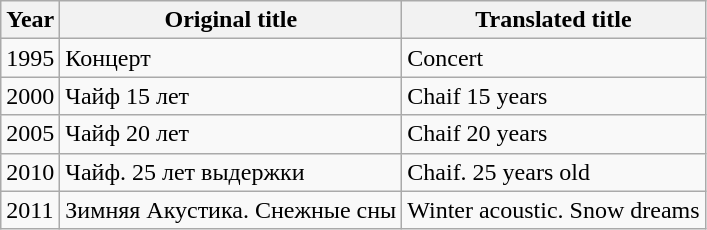<table class="wikitable">
<tr>
<th>Year</th>
<th>Original title</th>
<th>Translated title</th>
</tr>
<tr>
<td>1995</td>
<td>Концерт</td>
<td>Concert</td>
</tr>
<tr>
<td>2000</td>
<td>Чайф 15 лет</td>
<td>Chaif 15 years</td>
</tr>
<tr>
<td>2005</td>
<td>Чайф 20 лет</td>
<td>Chaif 20 years</td>
</tr>
<tr>
<td>2010</td>
<td>Чайф. 25 лет выдержки</td>
<td>Chaif. 25 years old</td>
</tr>
<tr>
<td>2011</td>
<td>Зимняя Акустика. Снежные сны</td>
<td>Winter acoustic. Snow dreams</td>
</tr>
</table>
